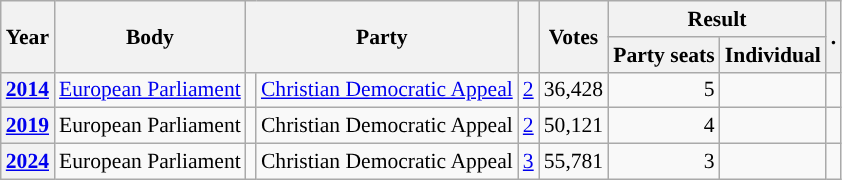<table class="wikitable plainrowheaders sortable" border=2 cellpadding=4 cellspacing=0 style="border: 1px #aaa solid; font-size: 90%; text-align:center;">
<tr>
<th scope="col" rowspan=2>Year</th>
<th scope="col" rowspan=2>Body</th>
<th scope="col" colspan=2 rowspan=2>Party</th>
<th scope="col" rowspan=2></th>
<th scope="col" rowspan=2>Votes</th>
<th scope="colgroup" colspan=2>Result</th>
<th scope="col" rowspan=2>.</th>
</tr>
<tr>
<th scope="col">Party seats</th>
<th scope="col">Individual</th>
</tr>
<tr>
<th scope="row"><a href='#'>2014</a></th>
<td><a href='#'>European Parliament</a></td>
<td style="background-color:"></td>
<td><a href='#'>Christian Democratic Appeal</a></td>
<td style=text-align:right><a href='#'>2</a></td>
<td style=text-align:right>36,428</td>
<td style=text-align:right>5</td>
<td></td>
<td></td>
</tr>
<tr>
<th scope="row"><a href='#'>2019</a></th>
<td>European Parliament</td>
<td style="background-color:"></td>
<td>Christian Democratic Appeal</td>
<td style=text-align:right><a href='#'>2</a></td>
<td style=text-align:right>50,121</td>
<td style=text-align:right>4</td>
<td></td>
<td></td>
</tr>
<tr>
<th scope="row"><a href='#'>2024</a></th>
<td>European Parliament</td>
<td style="background-color:"></td>
<td>Christian Democratic Appeal</td>
<td style=text-align:right><a href='#'>3</a></td>
<td style=text-align:right>55,781</td>
<td style=text-align:right>3</td>
<td></td>
<td></td>
</tr>
</table>
